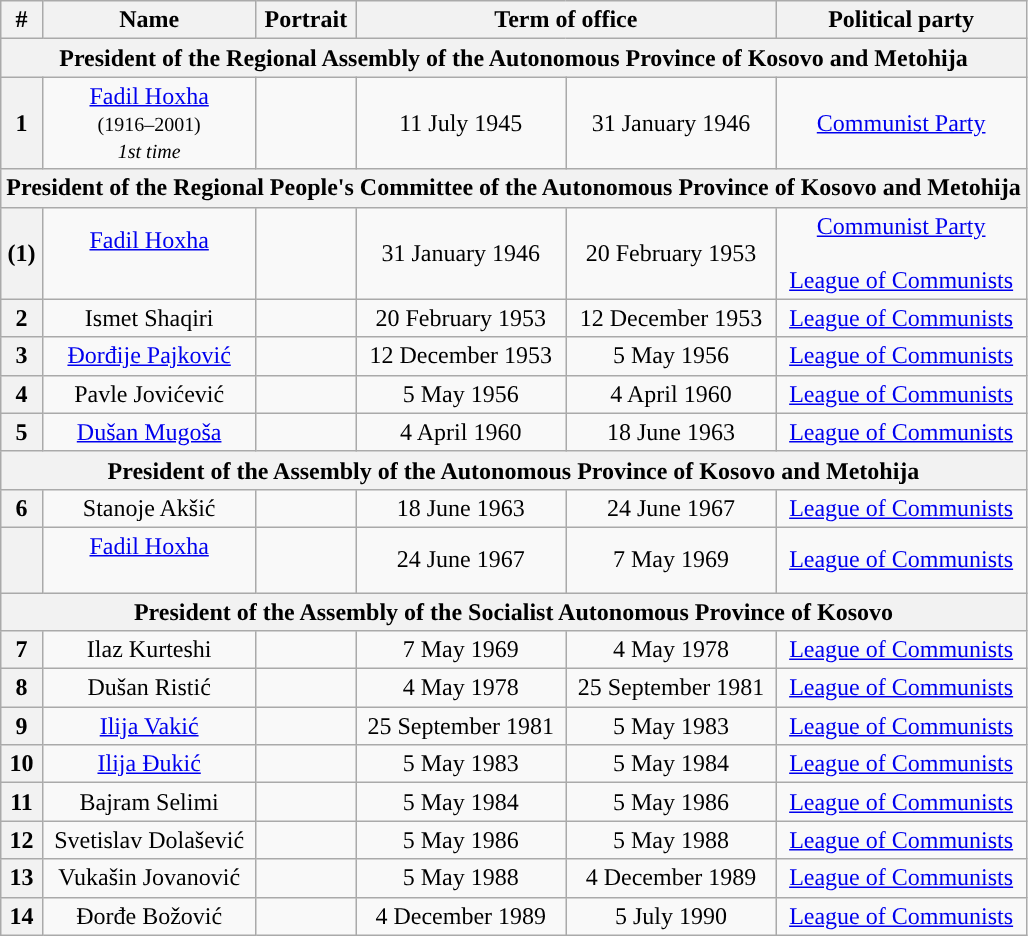<table class="wikitable" style="text-align:center">
<tr>
<th>#</th>
<th>Name<br></th>
<th>Portrait</th>
<th colspan="2">Term of office</th>
<th>Political party</th>
</tr>
<tr>
<th colspan="6">President of the Regional Assembly of the Autonomous Province of Kosovo and Metohija</th>
</tr>
<tr>
<th style="background:">1</th>
<td><a href='#'>Fadil Hoxha</a><br><small>(1916–2001)<br><em>1st time</em></small></td>
<td></td>
<td>11 July 1945</td>
<td>31 January 1946</td>
<td><a href='#'>Communist Party</a></td>
</tr>
<tr>
<th colspan="6">President of the Regional People's Committee of the Autonomous Province of Kosovo and Metohija</th>
</tr>
<tr>
<th style="background:">(1)</th>
<td><a href='#'>Fadil Hoxha</a><br><br></td>
<td></td>
<td>31 January 1946</td>
<td>20 February 1953</td>
<td><a href='#'>Communist Party<br><br>League of Communists</a></td>
</tr>
<tr>
<th style="background:">2</th>
<td>Ismet Shaqiri<br></td>
<td></td>
<td>20 February 1953</td>
<td>12 December 1953</td>
<td><a href='#'>League of Communists</a></td>
</tr>
<tr>
<th style="background:">3</th>
<td><a href='#'>Đorđije Pajković</a><br></td>
<td></td>
<td>12 December 1953</td>
<td>5 May 1956</td>
<td><a href='#'>League of Communists</a></td>
</tr>
<tr>
<th style="background:">4</th>
<td>Pavle Jovićević<br></td>
<td></td>
<td>5 May 1956</td>
<td>4 April 1960</td>
<td><a href='#'>League of Communists</a></td>
</tr>
<tr>
<th style="background:">5</th>
<td><a href='#'>Dušan Mugoša</a><br></td>
<td></td>
<td>4 April 1960</td>
<td>18 June 1963</td>
<td><a href='#'>League of Communists</a></td>
</tr>
<tr>
<th colspan="6">President of the Assembly of the Autonomous Province of Kosovo and Metohija</th>
</tr>
<tr>
<th style="background:">6</th>
<td>Stanoje Akšić<br></td>
<td></td>
<td>18 June 1963</td>
<td>24 June 1967</td>
<td><a href='#'>League of Communists</a></td>
</tr>
<tr>
<th style="background:"></th>
<td><a href='#'>Fadil Hoxha</a><br><br></td>
<td></td>
<td>24 June 1967</td>
<td>7 May 1969</td>
<td><a href='#'>League of Communists</a></td>
</tr>
<tr>
<th colspan="6">President of the Assembly of the Socialist Autonomous Province of Kosovo</th>
</tr>
<tr>
<th style="background:">7</th>
<td>Ilaz Kurteshi<br></td>
<td></td>
<td>7 May 1969</td>
<td>4 May 1978</td>
<td><a href='#'>League of Communists</a></td>
</tr>
<tr>
<th style="background:">8</th>
<td>Dušan Ristić<br></td>
<td></td>
<td>4 May 1978</td>
<td>25 September 1981</td>
<td><a href='#'>League of Communists</a></td>
</tr>
<tr>
<th style="background:">9</th>
<td><a href='#'>Ilija Vakić</a><br></td>
<td></td>
<td>25 September 1981</td>
<td>5 May 1983</td>
<td><a href='#'>League of Communists</a></td>
</tr>
<tr>
<th style="background:">10</th>
<td><a href='#'>Ilija Đukić</a><br></td>
<td></td>
<td>5 May 1983</td>
<td>5 May 1984</td>
<td><a href='#'>League of Communists</a></td>
</tr>
<tr>
<th style="background:">11</th>
<td>Bajram Selimi</td>
<td></td>
<td>5 May 1984</td>
<td>5 May 1986</td>
<td><a href='#'>League of Communists</a></td>
</tr>
<tr>
<th style="background:">12</th>
<td>Svetislav Dolašević<br></td>
<td></td>
<td>5 May 1986</td>
<td>5 May 1988</td>
<td><a href='#'>League of Communists</a></td>
</tr>
<tr>
<th style="background:">13</th>
<td>Vukašin Jovanović<br></td>
<td></td>
<td>5 May 1988</td>
<td>4 December 1989</td>
<td><a href='#'>League of Communists</a></td>
</tr>
<tr>
<th style="background:">14</th>
<td>Đorđe Božović</td>
<td></td>
<td>4 December 1989</td>
<td>5 July 1990</td>
<td><a href='#'>League of Communists</a></td>
</tr>
</table>
